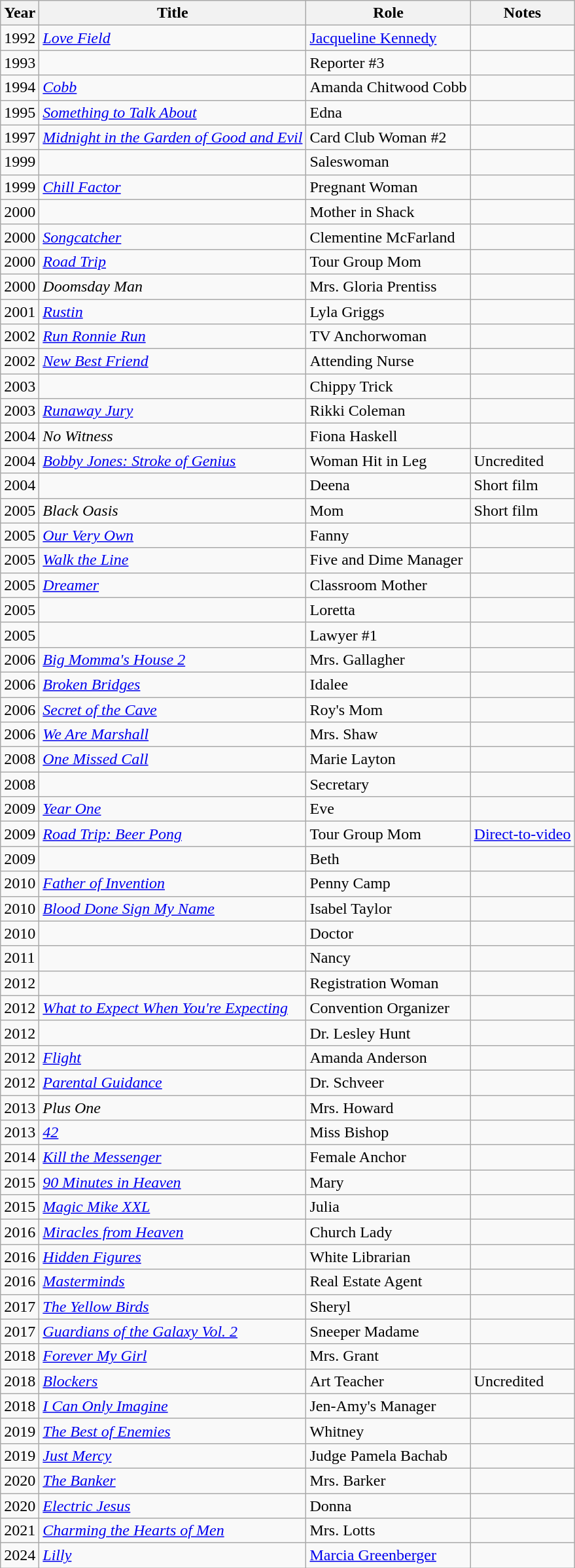<table class="wikitable sortable">
<tr>
<th>Year</th>
<th>Title</th>
<th>Role</th>
<th class="unsortable">Notes</th>
</tr>
<tr>
<td>1992</td>
<td><em><a href='#'>Love Field</a></em></td>
<td><a href='#'>Jacqueline Kennedy</a></td>
<td></td>
</tr>
<tr>
<td>1993</td>
<td><em></em></td>
<td>Reporter #3</td>
<td></td>
</tr>
<tr>
<td>1994</td>
<td><em><a href='#'>Cobb</a></em></td>
<td>Amanda Chitwood Cobb</td>
<td></td>
</tr>
<tr>
<td>1995</td>
<td><em><a href='#'>Something to Talk About</a></em></td>
<td>Edna</td>
<td></td>
</tr>
<tr>
<td>1997</td>
<td><em><a href='#'>Midnight in the Garden of Good and Evil</a></em></td>
<td>Card Club Woman #2</td>
<td></td>
</tr>
<tr>
<td>1999</td>
<td><em></em></td>
<td>Saleswoman</td>
<td></td>
</tr>
<tr>
<td>1999</td>
<td><em><a href='#'>Chill Factor</a></em></td>
<td>Pregnant Woman</td>
<td></td>
</tr>
<tr>
<td>2000</td>
<td><em></em></td>
<td>Mother in Shack</td>
<td></td>
</tr>
<tr>
<td>2000</td>
<td><em><a href='#'>Songcatcher</a></em></td>
<td>Clementine McFarland</td>
<td></td>
</tr>
<tr>
<td>2000</td>
<td><em><a href='#'>Road Trip</a></em></td>
<td>Tour Group Mom</td>
<td></td>
</tr>
<tr>
<td>2000</td>
<td><em>Doomsday Man</em></td>
<td>Mrs. Gloria Prentiss</td>
<td></td>
</tr>
<tr>
<td>2001</td>
<td><em><a href='#'>Rustin</a></em></td>
<td>Lyla Griggs</td>
<td></td>
</tr>
<tr>
<td>2002</td>
<td><em><a href='#'>Run Ronnie Run</a></em></td>
<td>TV Anchorwoman</td>
<td></td>
</tr>
<tr>
<td>2002</td>
<td><em><a href='#'>New Best Friend</a></em></td>
<td>Attending Nurse</td>
<td></td>
</tr>
<tr>
<td>2003</td>
<td><em></em></td>
<td>Chippy Trick</td>
<td></td>
</tr>
<tr>
<td>2003</td>
<td><em><a href='#'>Runaway Jury</a></em></td>
<td>Rikki Coleman</td>
<td></td>
</tr>
<tr>
<td>2004</td>
<td><em>No Witness</em></td>
<td>Fiona Haskell</td>
<td></td>
</tr>
<tr>
<td>2004</td>
<td><em><a href='#'>Bobby Jones: Stroke of Genius</a></em></td>
<td>Woman Hit in Leg</td>
<td>Uncredited</td>
</tr>
<tr>
<td>2004</td>
<td><em></em></td>
<td>Deena</td>
<td>Short film</td>
</tr>
<tr>
<td>2005</td>
<td><em>Black Oasis</em></td>
<td>Mom</td>
<td>Short film</td>
</tr>
<tr>
<td>2005</td>
<td><em><a href='#'>Our Very Own</a></em></td>
<td>Fanny</td>
<td></td>
</tr>
<tr>
<td>2005</td>
<td><em><a href='#'>Walk the Line</a></em></td>
<td>Five and Dime Manager</td>
<td></td>
</tr>
<tr>
<td>2005</td>
<td><em><a href='#'>Dreamer</a></em></td>
<td>Classroom Mother</td>
<td></td>
</tr>
<tr>
<td>2005</td>
<td><em></em></td>
<td>Loretta</td>
<td></td>
</tr>
<tr>
<td>2005</td>
<td><em></em></td>
<td>Lawyer #1</td>
<td></td>
</tr>
<tr>
<td>2006</td>
<td><em><a href='#'>Big Momma's House 2</a></em></td>
<td>Mrs. Gallagher</td>
<td></td>
</tr>
<tr>
<td>2006</td>
<td><em><a href='#'>Broken Bridges</a></em></td>
<td>Idalee</td>
<td></td>
</tr>
<tr>
<td>2006</td>
<td><em><a href='#'>Secret of the Cave</a></em></td>
<td>Roy's Mom</td>
<td></td>
</tr>
<tr>
<td>2006</td>
<td><em><a href='#'>We Are Marshall</a></em></td>
<td>Mrs. Shaw</td>
<td></td>
</tr>
<tr>
<td>2008</td>
<td><em><a href='#'>One Missed Call</a></em></td>
<td>Marie Layton</td>
<td></td>
</tr>
<tr>
<td>2008</td>
<td><em></em></td>
<td>Secretary</td>
<td></td>
</tr>
<tr>
<td>2009</td>
<td><em><a href='#'>Year One</a></em></td>
<td>Eve</td>
<td></td>
</tr>
<tr>
<td>2009</td>
<td><em><a href='#'>Road Trip: Beer Pong</a></em></td>
<td>Tour Group Mom</td>
<td><a href='#'>Direct-to-video</a></td>
</tr>
<tr>
<td>2009</td>
<td><em></em></td>
<td>Beth</td>
<td></td>
</tr>
<tr>
<td>2010</td>
<td><em><a href='#'>Father of Invention</a></em></td>
<td>Penny Camp</td>
<td></td>
</tr>
<tr>
<td>2010</td>
<td><em><a href='#'>Blood Done Sign My Name</a></em></td>
<td>Isabel Taylor</td>
<td></td>
</tr>
<tr>
<td>2010</td>
<td><em></em></td>
<td>Doctor</td>
<td></td>
</tr>
<tr>
<td>2011</td>
<td><em></em></td>
<td>Nancy</td>
<td></td>
</tr>
<tr>
<td>2012</td>
<td><em></em></td>
<td>Registration Woman</td>
<td></td>
</tr>
<tr>
<td>2012</td>
<td><em><a href='#'>What to Expect When You're Expecting</a></em></td>
<td>Convention Organizer</td>
<td></td>
</tr>
<tr>
<td>2012</td>
<td><em></em></td>
<td>Dr. Lesley Hunt</td>
<td></td>
</tr>
<tr>
<td>2012</td>
<td><em><a href='#'>Flight</a></em></td>
<td>Amanda Anderson</td>
<td></td>
</tr>
<tr>
<td>2012</td>
<td><em><a href='#'>Parental Guidance</a></em></td>
<td>Dr. Schveer</td>
<td></td>
</tr>
<tr>
<td>2013</td>
<td><em>Plus One</em></td>
<td>Mrs. Howard</td>
<td></td>
</tr>
<tr>
<td>2013</td>
<td><em><a href='#'>42</a></em></td>
<td>Miss Bishop</td>
<td></td>
</tr>
<tr>
<td>2014</td>
<td><em><a href='#'>Kill the Messenger</a></em></td>
<td>Female Anchor</td>
<td></td>
</tr>
<tr>
<td>2015</td>
<td><em><a href='#'>90 Minutes in Heaven</a></em></td>
<td>Mary</td>
<td></td>
</tr>
<tr>
<td>2015</td>
<td><em><a href='#'>Magic Mike XXL</a></em></td>
<td>Julia</td>
<td></td>
</tr>
<tr>
<td>2016</td>
<td><em><a href='#'>Miracles from Heaven</a></em></td>
<td>Church Lady</td>
<td></td>
</tr>
<tr>
<td>2016</td>
<td><em><a href='#'>Hidden Figures</a></em></td>
<td>White Librarian</td>
<td></td>
</tr>
<tr>
<td>2016</td>
<td><em><a href='#'>Masterminds</a></em></td>
<td>Real Estate Agent</td>
<td></td>
</tr>
<tr>
<td>2017</td>
<td><em><a href='#'>The Yellow Birds</a></em></td>
<td>Sheryl</td>
<td></td>
</tr>
<tr>
<td>2017</td>
<td><em><a href='#'>Guardians of the Galaxy Vol. 2</a></em></td>
<td>Sneeper Madame</td>
<td></td>
</tr>
<tr>
<td>2018</td>
<td><em><a href='#'>Forever My Girl</a></em></td>
<td>Mrs. Grant</td>
<td></td>
</tr>
<tr>
<td>2018</td>
<td><em><a href='#'>Blockers</a></em></td>
<td>Art Teacher</td>
<td>Uncredited</td>
</tr>
<tr>
<td>2018</td>
<td><em><a href='#'>I Can Only Imagine</a></em></td>
<td>Jen-Amy's Manager</td>
<td></td>
</tr>
<tr>
<td>2019</td>
<td><em><a href='#'>The Best of Enemies</a></em></td>
<td>Whitney</td>
<td></td>
</tr>
<tr>
<td>2019</td>
<td><em><a href='#'>Just Mercy</a></em></td>
<td>Judge Pamela Bachab</td>
<td></td>
</tr>
<tr>
<td>2020</td>
<td><em><a href='#'>The Banker</a></em></td>
<td>Mrs. Barker</td>
<td></td>
</tr>
<tr>
<td>2020</td>
<td><em><a href='#'>Electric Jesus</a></em></td>
<td>Donna</td>
<td></td>
</tr>
<tr>
<td>2021</td>
<td><em><a href='#'>Charming the Hearts of Men</a></em></td>
<td>Mrs. Lotts</td>
<td></td>
</tr>
<tr>
<td>2024</td>
<td><em><a href='#'>Lilly</a></em></td>
<td><a href='#'>Marcia Greenberger</a></td>
<td></td>
</tr>
</table>
